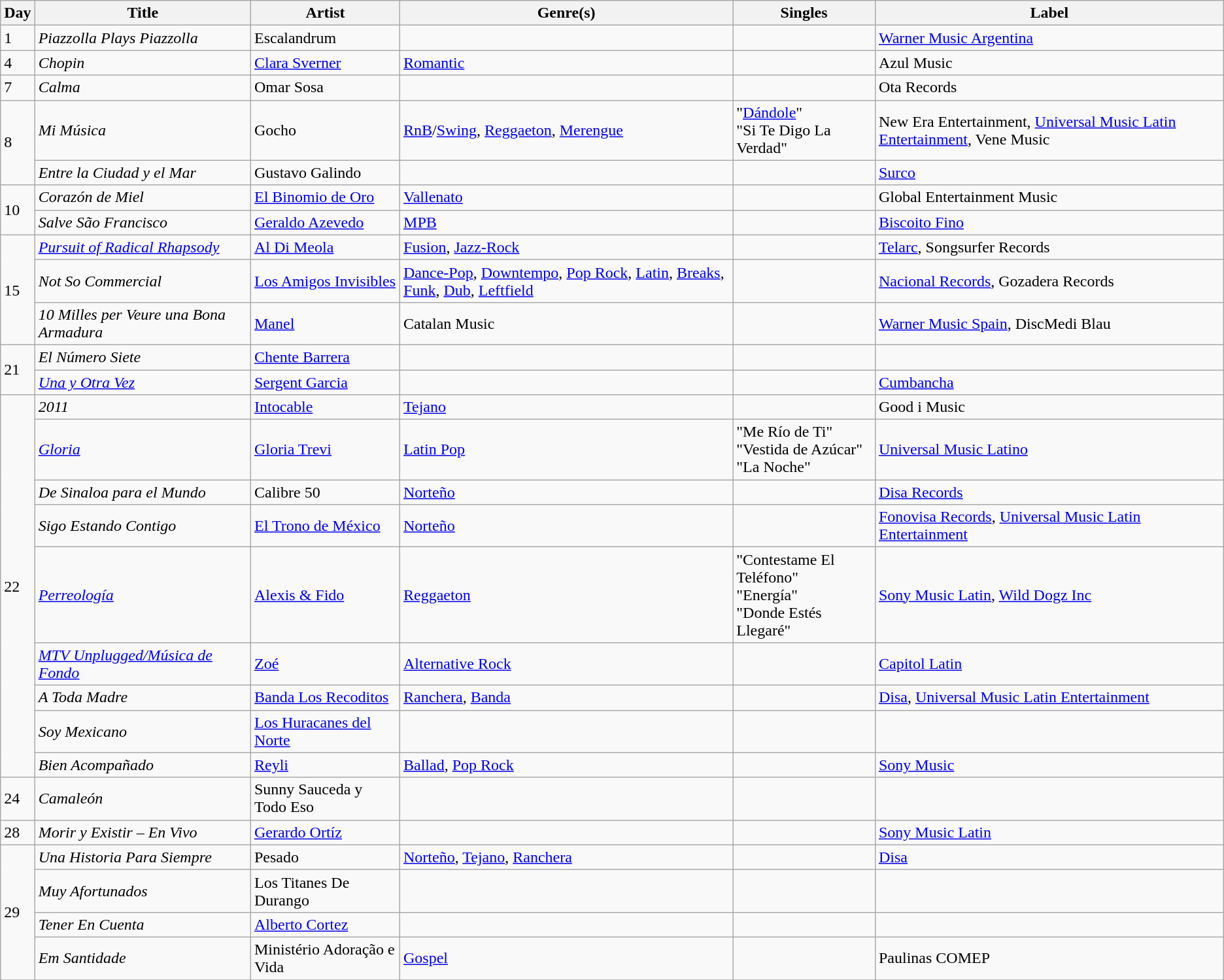<table class="wikitable sortable" style="text-align: left;">
<tr>
<th>Day</th>
<th>Title</th>
<th>Artist</th>
<th>Genre(s)</th>
<th>Singles</th>
<th>Label</th>
</tr>
<tr>
<td>1</td>
<td><em>Piazzolla Plays Piazzolla</em></td>
<td>Escalandrum</td>
<td></td>
<td></td>
<td><a href='#'>Warner Music Argentina</a></td>
</tr>
<tr>
<td>4</td>
<td><em>Chopin</em></td>
<td><a href='#'>Clara Sverner</a></td>
<td><a href='#'>Romantic</a></td>
<td></td>
<td>Azul Music</td>
</tr>
<tr>
<td>7</td>
<td><em>Calma</em></td>
<td>Omar Sosa</td>
<td></td>
<td></td>
<td>Ota Records</td>
</tr>
<tr>
<td rowspan="2">8</td>
<td><em>Mi Música</em></td>
<td>Gocho</td>
<td><a href='#'>RnB</a>/<a href='#'>Swing</a>, <a href='#'>Reggaeton</a>, <a href='#'>Merengue</a></td>
<td>"<a href='#'>Dándole</a>"<br>"Si Te Digo La Verdad"</td>
<td>New Era Entertainment, <a href='#'>Universal Music Latin Entertainment</a>, Vene Music</td>
</tr>
<tr>
<td><em>Entre la Ciudad y el Mar</em></td>
<td>Gustavo Galindo</td>
<td></td>
<td></td>
<td><a href='#'>Surco</a></td>
</tr>
<tr>
<td rowspan="2">10</td>
<td><em>Corazón de Miel</em></td>
<td><a href='#'>El Binomio de Oro</a></td>
<td><a href='#'>Vallenato</a></td>
<td></td>
<td>Global Entertainment Music</td>
</tr>
<tr>
<td><em>Salve São Francisco</em></td>
<td><a href='#'>Geraldo Azevedo</a></td>
<td><a href='#'>MPB</a></td>
<td></td>
<td><a href='#'>Biscoito Fino</a></td>
</tr>
<tr>
<td rowspan="3">15</td>
<td><em><a href='#'>Pursuit of Radical Rhapsody</a></em></td>
<td><a href='#'>Al Di Meola</a></td>
<td><a href='#'>Fusion</a>, <a href='#'>Jazz-Rock</a></td>
<td></td>
<td><a href='#'>Telarc</a>, Songsurfer Records</td>
</tr>
<tr>
<td><em>Not So Commercial</em></td>
<td><a href='#'>Los Amigos Invisibles</a></td>
<td><a href='#'>Dance-Pop</a>, <a href='#'>Downtempo</a>, <a href='#'>Pop Rock</a>, <a href='#'>Latin</a>, <a href='#'>Breaks</a>, <a href='#'>Funk</a>, <a href='#'>Dub</a>, <a href='#'>Leftfield</a></td>
<td></td>
<td><a href='#'>Nacional Records</a>, Gozadera Records</td>
</tr>
<tr>
<td><em>10 Milles per Veure una Bona Armadura</em></td>
<td><a href='#'>Manel</a></td>
<td>Catalan Music</td>
<td></td>
<td><a href='#'>Warner Music Spain</a>, DiscMedi Blau</td>
</tr>
<tr>
<td rowspan="2">21</td>
<td><em> El Número Siete</em></td>
<td><a href='#'>Chente Barrera</a></td>
<td></td>
<td></td>
<td></td>
</tr>
<tr>
<td><em> <a href='#'>Una y Otra Vez</a></em></td>
<td><a href='#'>Sergent Garcia</a></td>
<td></td>
<td></td>
<td><a href='#'>Cumbancha</a></td>
</tr>
<tr>
<td rowspan="9">22</td>
<td><em>2011</em></td>
<td><a href='#'>Intocable</a></td>
<td><a href='#'>Tejano</a></td>
<td></td>
<td>Good i Music</td>
</tr>
<tr>
<td><em><a href='#'>Gloria</a></em></td>
<td><a href='#'>Gloria Trevi</a></td>
<td><a href='#'>Latin Pop</a></td>
<td>"Me Río de Ti"<br>"Vestida de Azúcar"<br>"La Noche"</td>
<td><a href='#'>Universal Music Latino</a></td>
</tr>
<tr>
<td><em>De Sinaloa para el Mundo</em></td>
<td>Calibre 50</td>
<td><a href='#'>Norteño</a></td>
<td></td>
<td><a href='#'>Disa Records</a></td>
</tr>
<tr>
<td><em>Sigo Estando Contigo</em></td>
<td><a href='#'>El Trono de México</a></td>
<td><a href='#'>Norteño</a></td>
<td></td>
<td><a href='#'>Fonovisa Records</a>, <a href='#'>Universal Music Latin Entertainment</a></td>
</tr>
<tr>
<td><em><a href='#'>Perreología</a></em></td>
<td><a href='#'>Alexis & Fido</a></td>
<td><a href='#'>Reggaeton</a></td>
<td>"Contestame El Teléfono"<br>"Energía"<br>"Donde Estés Llegaré"</td>
<td><a href='#'>Sony Music Latin</a>, <a href='#'>Wild Dogz Inc</a></td>
</tr>
<tr>
<td><em><a href='#'>MTV Unplugged/Música de Fondo</a></em></td>
<td><a href='#'>Zoé</a></td>
<td><a href='#'>Alternative Rock</a></td>
<td></td>
<td><a href='#'>Capitol Latin</a></td>
</tr>
<tr>
<td><em>A Toda Madre</em></td>
<td><a href='#'>Banda Los Recoditos</a></td>
<td><a href='#'>Ranchera</a>, <a href='#'>Banda</a></td>
<td></td>
<td><a href='#'>Disa</a>, <a href='#'>Universal Music Latin Entertainment</a></td>
</tr>
<tr>
<td><em>Soy Mexicano</em></td>
<td><a href='#'>Los Huracanes del Norte</a></td>
<td></td>
<td></td>
<td></td>
</tr>
<tr>
<td><em>Bien Acompañado</em></td>
<td><a href='#'>Reyli</a></td>
<td><a href='#'>Ballad</a>, <a href='#'>Pop Rock</a></td>
<td></td>
<td><a href='#'>Sony Music</a></td>
</tr>
<tr>
<td>24</td>
<td><em>Camaleón</em></td>
<td>Sunny Sauceda y Todo Eso</td>
<td></td>
<td></td>
<td></td>
</tr>
<tr>
<td>28</td>
<td><em>Morir y Existir – En Vivo</em></td>
<td><a href='#'>Gerardo Ortíz</a></td>
<td></td>
<td></td>
<td><a href='#'>Sony Music Latin</a></td>
</tr>
<tr>
<td rowspan="4">29</td>
<td><em>Una Historia Para Siempre</em></td>
<td>Pesado</td>
<td><a href='#'>Norteño</a>, <a href='#'>Tejano</a>, <a href='#'>Ranchera</a></td>
<td></td>
<td><a href='#'>Disa</a></td>
</tr>
<tr>
<td><em>Muy Afortunados</em></td>
<td>Los Titanes De Durango</td>
<td></td>
<td></td>
<td></td>
</tr>
<tr>
<td><em>Tener En Cuenta</em></td>
<td><a href='#'>Alberto Cortez</a></td>
<td></td>
<td></td>
<td></td>
</tr>
<tr>
<td><em>Em Santidade</em></td>
<td>Ministério Adoração e Vida</td>
<td><a href='#'>Gospel</a></td>
<td></td>
<td>Paulinas COMEP</td>
</tr>
<tr>
</tr>
</table>
